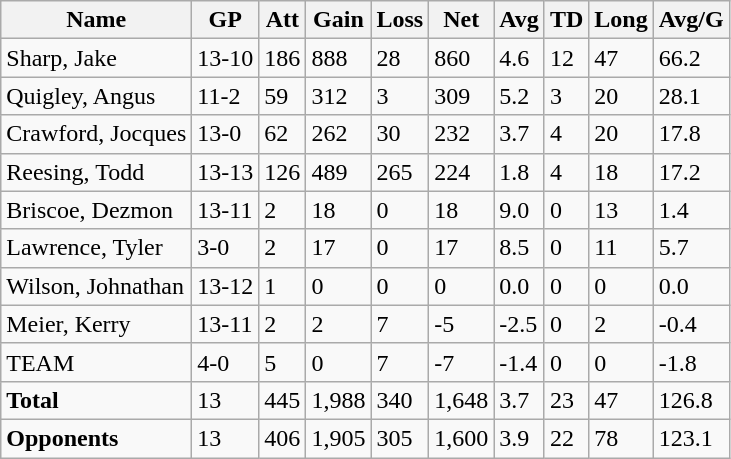<table class="wikitable" style="white-space:nowrap;">
<tr>
<th>Name</th>
<th>GP</th>
<th>Att</th>
<th>Gain</th>
<th>Loss</th>
<th>Net</th>
<th>Avg</th>
<th>TD</th>
<th>Long</th>
<th>Avg/G</th>
</tr>
<tr>
<td>Sharp, Jake</td>
<td>13-10</td>
<td>186</td>
<td>888</td>
<td>28</td>
<td>860</td>
<td>4.6</td>
<td>12</td>
<td>47</td>
<td>66.2</td>
</tr>
<tr>
<td>Quigley, Angus</td>
<td>11-2</td>
<td>59</td>
<td>312</td>
<td>3</td>
<td>309</td>
<td>5.2</td>
<td>3</td>
<td>20</td>
<td>28.1</td>
</tr>
<tr>
<td>Crawford, Jocques</td>
<td>13-0</td>
<td>62</td>
<td>262</td>
<td>30</td>
<td>232</td>
<td>3.7</td>
<td>4</td>
<td>20</td>
<td>17.8</td>
</tr>
<tr>
<td>Reesing, Todd</td>
<td>13-13</td>
<td>126</td>
<td>489</td>
<td>265</td>
<td>224</td>
<td>1.8</td>
<td>4</td>
<td>18</td>
<td>17.2</td>
</tr>
<tr>
<td>Briscoe, Dezmon</td>
<td>13-11</td>
<td>2</td>
<td>18</td>
<td>0</td>
<td>18</td>
<td>9.0</td>
<td>0</td>
<td>13</td>
<td>1.4</td>
</tr>
<tr>
<td>Lawrence, Tyler</td>
<td>3-0</td>
<td>2</td>
<td>17</td>
<td>0</td>
<td>17</td>
<td>8.5</td>
<td>0</td>
<td>11</td>
<td>5.7</td>
</tr>
<tr>
<td>Wilson, Johnathan</td>
<td>13-12</td>
<td>1</td>
<td>0</td>
<td>0</td>
<td>0</td>
<td>0.0</td>
<td>0</td>
<td>0</td>
<td>0.0</td>
</tr>
<tr>
<td>Meier, Kerry</td>
<td>13-11</td>
<td>2</td>
<td>2</td>
<td>7</td>
<td>-5</td>
<td>-2.5</td>
<td>0</td>
<td>2</td>
<td>-0.4</td>
</tr>
<tr>
<td>TEAM</td>
<td>4-0</td>
<td>5</td>
<td>0</td>
<td>7</td>
<td>-7</td>
<td>-1.4</td>
<td>0</td>
<td>0</td>
<td>-1.8</td>
</tr>
<tr>
<td><strong>Total</strong></td>
<td>13</td>
<td>445</td>
<td>1,988</td>
<td>340</td>
<td>1,648</td>
<td>3.7</td>
<td>23</td>
<td>47</td>
<td>126.8</td>
</tr>
<tr>
<td><strong>Opponents</strong></td>
<td>13</td>
<td>406</td>
<td>1,905</td>
<td>305</td>
<td>1,600</td>
<td>3.9</td>
<td>22</td>
<td>78</td>
<td>123.1</td>
</tr>
</table>
